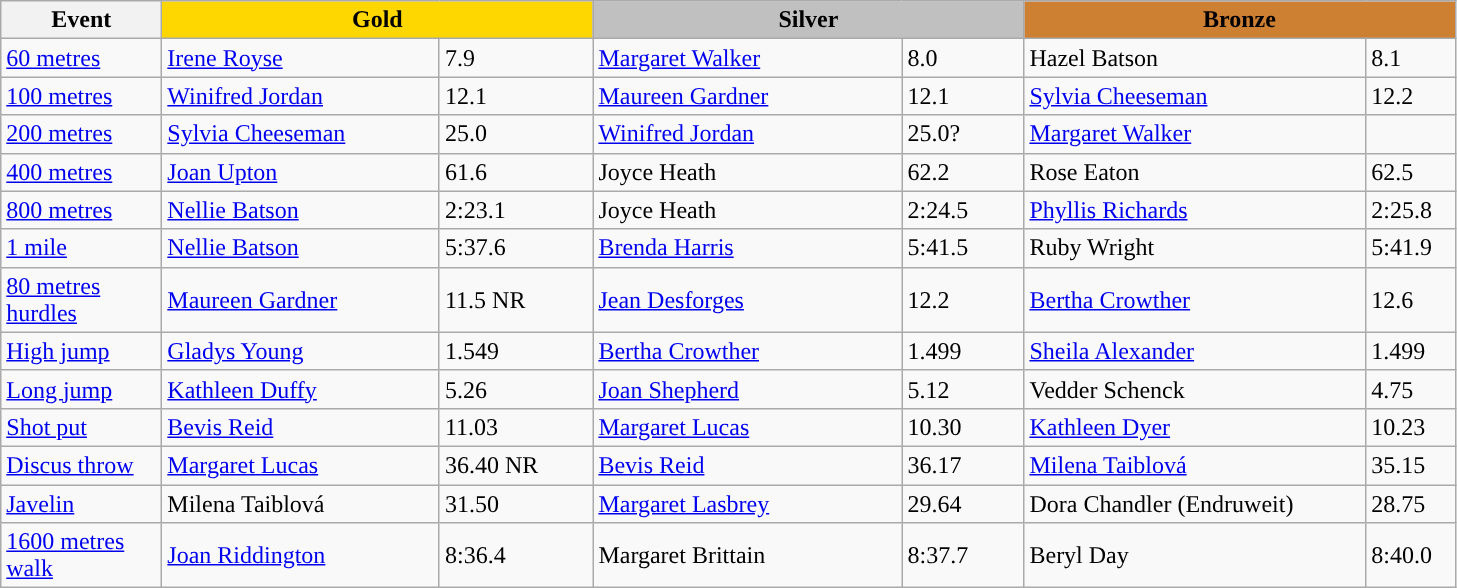<table class="wikitable" style="text-align:left">
<tr>
<th width=100>Event</th>
<th colspan="2" width="280" style="background:gold;">Gold</th>
<th colspan="2" width="280" style="background:silver;">Silver</th>
<th colspan="2" width="280" style="background:#CD7F32;">Bronze</th>
</tr>
<tr>
<td><a href='#'>60 metres</a></td>
<td><a href='#'>Irene Royse</a></td>
<td>7.9</td>
<td><a href='#'>Margaret Walker</a></td>
<td>8.0</td>
<td>Hazel Batson</td>
<td>8.1</td>
</tr>
<tr>
<td><a href='#'>100 metres</a></td>
<td><a href='#'>Winifred Jordan</a></td>
<td>12.1</td>
<td><a href='#'>Maureen Gardner</a></td>
<td>12.1</td>
<td><a href='#'>Sylvia Cheeseman</a></td>
<td>12.2</td>
</tr>
<tr>
<td><a href='#'>200 metres</a></td>
<td><a href='#'>Sylvia Cheeseman</a></td>
<td>25.0</td>
<td><a href='#'>Winifred Jordan</a></td>
<td>25.0?</td>
<td><a href='#'>Margaret Walker</a></td>
<td></td>
</tr>
<tr>
<td><a href='#'>400 metres</a></td>
<td><a href='#'>Joan Upton</a></td>
<td>61.6</td>
<td>Joyce Heath</td>
<td>62.2</td>
<td>Rose Eaton</td>
<td>62.5</td>
</tr>
<tr>
<td><a href='#'>800 metres</a></td>
<td><a href='#'>Nellie Batson</a></td>
<td>2:23.1</td>
<td>Joyce Heath</td>
<td>2:24.5</td>
<td><a href='#'>Phyllis Richards</a></td>
<td>2:25.8</td>
</tr>
<tr>
<td><a href='#'>1 mile</a></td>
<td><a href='#'>Nellie Batson</a></td>
<td>5:37.6</td>
<td><a href='#'>Brenda Harris</a></td>
<td>5:41.5</td>
<td>Ruby Wright</td>
<td>5:41.9</td>
</tr>
<tr>
<td><a href='#'>80 metres hurdles</a></td>
<td><a href='#'>Maureen Gardner</a></td>
<td>11.5 NR</td>
<td><a href='#'>Jean Desforges</a></td>
<td>12.2</td>
<td><a href='#'>Bertha Crowther</a></td>
<td>12.6</td>
</tr>
<tr>
<td><a href='#'>High jump</a></td>
<td><a href='#'>Gladys Young</a></td>
<td>1.549</td>
<td><a href='#'>Bertha Crowther</a></td>
<td>1.499</td>
<td><a href='#'>Sheila Alexander</a></td>
<td>1.499</td>
</tr>
<tr>
<td><a href='#'>Long jump</a></td>
<td><a href='#'>Kathleen Duffy</a></td>
<td>5.26</td>
<td><a href='#'>Joan Shepherd</a></td>
<td>5.12</td>
<td>Vedder Schenck</td>
<td>4.75</td>
</tr>
<tr>
<td><a href='#'>Shot put</a></td>
<td><a href='#'>Bevis Reid</a></td>
<td>11.03</td>
<td><a href='#'>Margaret Lucas</a></td>
<td>10.30</td>
<td><a href='#'>Kathleen Dyer</a></td>
<td>10.23</td>
</tr>
<tr>
<td><a href='#'>Discus throw</a></td>
<td><a href='#'>Margaret Lucas</a></td>
<td>36.40 NR</td>
<td><a href='#'>Bevis Reid</a></td>
<td>36.17</td>
<td> <a href='#'>Milena Taiblová</a></td>
<td>35.15</td>
</tr>
<tr>
<td><a href='#'>Javelin</a></td>
<td> Milena Taiblová</td>
<td>31.50</td>
<td> <a href='#'>Margaret Lasbrey</a></td>
<td>29.64</td>
<td>Dora Chandler (Endruweit)</td>
<td>28.75</td>
</tr>
<tr>
<td><a href='#'>1600 metres walk</a></td>
<td><a href='#'>Joan Riddington</a></td>
<td>8:36.4</td>
<td>Margaret Brittain</td>
<td>8:37.7</td>
<td>Beryl Day</td>
<td>8:40.0</td>
</tr>
</table>
